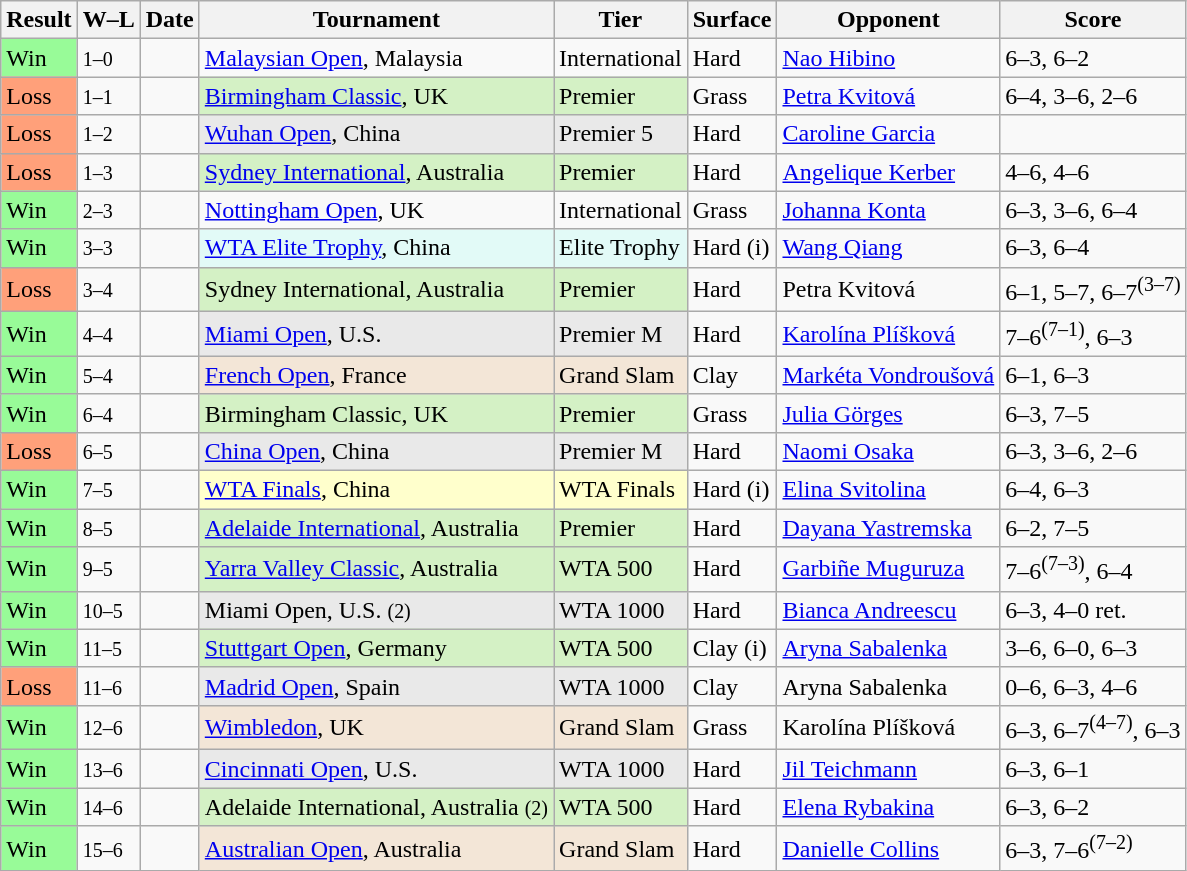<table class="sortable wikitable">
<tr>
<th>Result</th>
<th class="unsortable">W–L</th>
<th>Date</th>
<th>Tournament</th>
<th>Tier</th>
<th>Surface</th>
<th>Opponent</th>
<th class="unsortable">Score</th>
</tr>
<tr>
<td style="background:#98fb98;">Win</td>
<td><small>1–0</small></td>
<td><a href='#'></a></td>
<td><a href='#'>Malaysian Open</a>, Malaysia</td>
<td>International</td>
<td>Hard</td>
<td> <a href='#'>Nao Hibino</a></td>
<td>6–3, 6–2</td>
</tr>
<tr>
<td style="background:#FFA07A;">Loss</td>
<td><small>1–1</small></td>
<td><a href='#'></a></td>
<td style="background:#d4f1c5;"><a href='#'>Birmingham Classic</a>, UK</td>
<td style="background:#d4f1c5;">Premier</td>
<td>Grass</td>
<td> <a href='#'>Petra Kvitová</a></td>
<td>6–4, 3–6, 2–6</td>
</tr>
<tr>
<td style="background:#FFA07A;">Loss</td>
<td><small>1–2</small></td>
<td><a href='#'></a></td>
<td style="background:#e9e9e9;"><a href='#'>Wuhan Open</a>, China</td>
<td style="background:#e9e9e9;">Premier 5</td>
<td>Hard</td>
<td> <a href='#'>Caroline Garcia</a></td>
<td></td>
</tr>
<tr>
<td style="background:#FFA07A;">Loss</td>
<td><small>1–3</small></td>
<td><a href='#'></a></td>
<td style="background:#d4f1c5;"><a href='#'>Sydney International</a>, Australia</td>
<td style="background:#d4f1c5;">Premier</td>
<td>Hard</td>
<td> <a href='#'>Angelique Kerber</a></td>
<td>4–6, 4–6</td>
</tr>
<tr>
<td style="background:#98fb98;">Win</td>
<td><small>2–3</small></td>
<td><a href='#'></a></td>
<td><a href='#'>Nottingham Open</a>, UK</td>
<td>International</td>
<td>Grass</td>
<td> <a href='#'>Johanna Konta</a></td>
<td>6–3, 3–6, 6–4</td>
</tr>
<tr>
<td style="background:#98fb98;">Win</td>
<td><small>3–3</small></td>
<td><a href='#'></a></td>
<td style="background:#e2faf7;"><a href='#'>WTA Elite Trophy</a>, China</td>
<td style="background:#e2faf7;">Elite Trophy</td>
<td>Hard (i)</td>
<td> <a href='#'>Wang Qiang</a></td>
<td>6–3, 6–4</td>
</tr>
<tr>
<td style="background:#ffa07a;">Loss</td>
<td><small>3–4</small></td>
<td><a href='#'></a></td>
<td style="background:#d4f1c5;">Sydney International, Australia</td>
<td style="background:#d4f1c5;">Premier</td>
<td>Hard</td>
<td> Petra Kvitová</td>
<td>6–1, 5–7, 6–7<sup>(3–7)</sup></td>
</tr>
<tr>
<td style="background:#98fb98;">Win</td>
<td><small>4–4</small></td>
<td><a href='#'></a></td>
<td style="background:#e9e9e9;"><a href='#'>Miami Open</a>, U.S.</td>
<td style="background:#e9e9e9;">Premier M</td>
<td>Hard</td>
<td> <a href='#'>Karolína Plíšková</a></td>
<td>7–6<sup>(7–1)</sup>, 6–3</td>
</tr>
<tr>
<td style="background:#98fb98;">Win</td>
<td><small>5–4</small></td>
<td><a href='#'></a></td>
<td style="background:#f3e6d7;"><a href='#'>French Open</a>, France</td>
<td style="background:#f3e6d7;">Grand Slam</td>
<td>Clay</td>
<td> <a href='#'>Markéta Vondroušová</a></td>
<td>6–1, 6–3</td>
</tr>
<tr>
<td style="background:#98fb98;">Win</td>
<td><small>6–4</small></td>
<td><a href='#'></a></td>
<td style="background:#d4f1c5;">Birmingham Classic, UK</td>
<td style="background:#d4f1c5;">Premier</td>
<td>Grass</td>
<td> <a href='#'>Julia Görges</a></td>
<td>6–3, 7–5</td>
</tr>
<tr>
<td style="background:#ffa07a;">Loss</td>
<td><small>6–5</small></td>
<td><a href='#'></a></td>
<td style="background:#e9e9e9;"><a href='#'>China Open</a>, China</td>
<td style="background:#e9e9e9;">Premier M</td>
<td>Hard</td>
<td> <a href='#'>Naomi Osaka</a></td>
<td>6–3, 3–6, 2–6</td>
</tr>
<tr>
<td style="background:#98fb98;">Win</td>
<td><small>7–5</small></td>
<td><a href='#'></a></td>
<td bgcolor=ffffcc><a href='#'>WTA Finals</a>, China</td>
<td bgcolor=ffffcc>WTA Finals</td>
<td>Hard (i)</td>
<td> <a href='#'>Elina Svitolina</a></td>
<td>6–4, 6–3</td>
</tr>
<tr>
<td style="background:#98fb98;">Win</td>
<td><small>8–5</small></td>
<td><a href='#'></a></td>
<td style="background:#D4F1C5;"><a href='#'>Adelaide International</a>, Australia</td>
<td style="background:#D4F1C5;">Premier</td>
<td>Hard</td>
<td> <a href='#'>Dayana Yastremska</a></td>
<td>6–2, 7–5</td>
</tr>
<tr>
<td style="background:#98fb98">Win</td>
<td><small>9–5</small></td>
<td><a href='#'></a></td>
<td style="background:#D4F1C5;"><a href='#'>Yarra Valley Classic</a>, Australia</td>
<td style="background:#D4F1C5;">WTA 500</td>
<td>Hard</td>
<td> <a href='#'>Garbiñe Muguruza</a></td>
<td>7–6<sup>(7–3)</sup>, 6–4</td>
</tr>
<tr>
<td style="background:#98fb98">Win</td>
<td><small>10–5</small></td>
<td><a href='#'></a></td>
<td style="background:#e9e9e9;">Miami Open, U.S. <small>(2)</small></td>
<td style="background:#e9e9e9;">WTA 1000</td>
<td>Hard</td>
<td> <a href='#'>Bianca Andreescu</a></td>
<td>6–3, 4–0 ret.</td>
</tr>
<tr>
<td style="background:#98fb98">Win</td>
<td><small>11–5</small></td>
<td><a href='#'></a></td>
<td style="background:#D4F1C5;"><a href='#'>Stuttgart Open</a>, Germany</td>
<td style="background:#D4F1C5;">WTA 500</td>
<td>Clay (i)</td>
<td> <a href='#'>Aryna Sabalenka</a></td>
<td>3–6, 6–0, 6–3</td>
</tr>
<tr>
<td style="background:#ffa07a">Loss</td>
<td><small>11–6</small></td>
<td><a href='#'></a></td>
<td style="background:#e9e9e9;"><a href='#'>Madrid Open</a>, Spain</td>
<td style="background:#e9e9e9;">WTA 1000</td>
<td>Clay</td>
<td> Aryna Sabalenka</td>
<td>0–6, 6–3, 4–6</td>
</tr>
<tr>
<td style="background:#98fb98">Win</td>
<td><small>12–6</small></td>
<td><a href='#'></a></td>
<td style="background:#f3e6d7;"><a href='#'>Wimbledon</a>, UK</td>
<td style="background:#f3e6d7;">Grand Slam</td>
<td>Grass</td>
<td> Karolína Plíšková</td>
<td>6–3, 6–7<sup>(4–7)</sup>, 6–3</td>
</tr>
<tr>
<td style="background:#98fb98;">Win</td>
<td><small>13–6</small></td>
<td><a href='#'></a></td>
<td style="background:#e9e9e9;"><a href='#'>Cincinnati Open</a>, U.S.</td>
<td style="background:#e9e9e9;">WTA 1000</td>
<td>Hard</td>
<td> <a href='#'>Jil Teichmann</a></td>
<td>6–3, 6–1</td>
</tr>
<tr>
<td bgcolor=98FB98>Win</td>
<td><small>14–6</small></td>
<td><a href='#'></a></td>
<td bgcolor=d4f1c5>Adelaide International, Australia <small>(2)</small></td>
<td bgcolor=d4f1c5>WTA 500</td>
<td>Hard</td>
<td> <a href='#'>Elena Rybakina</a></td>
<td>6–3, 6–2</td>
</tr>
<tr>
<td style="background:#98fb98">Win</td>
<td><small>15–6</small></td>
<td><a href='#'></a></td>
<td style="background:#f3e6d7;"><a href='#'>Australian Open</a>, Australia</td>
<td style="background:#f3e6d7;">Grand Slam</td>
<td>Hard</td>
<td> <a href='#'>Danielle Collins</a></td>
<td>6–3, 7–6<sup>(7–2)</sup></td>
</tr>
</table>
